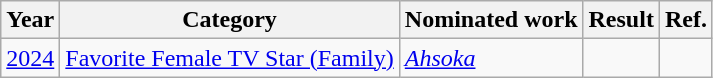<table class="wikitable">
<tr>
<th>Year</th>
<th>Category</th>
<th>Nominated work</th>
<th>Result</th>
<th>Ref.</th>
</tr>
<tr>
<td><a href='#'>2024</a></td>
<td><a href='#'>Favorite Female TV Star (Family)</a></td>
<td><em><a href='#'>Ahsoka</a></em></td>
<td></td>
<td></td>
</tr>
</table>
